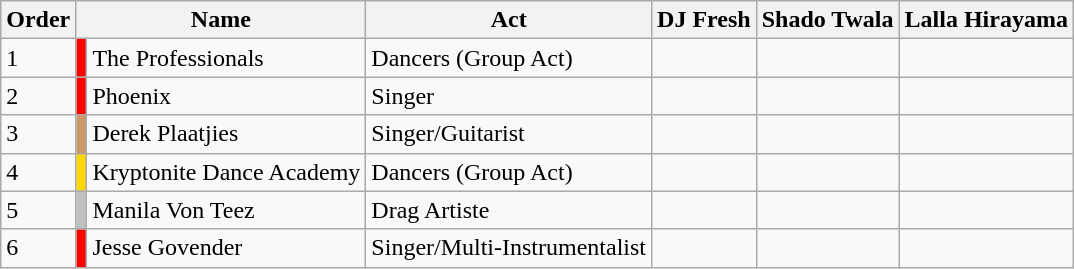<table class="wikitable sortable">
<tr>
<th>Order</th>
<th colspan=2>Name</th>
<th>Act</th>
<th>DJ Fresh</th>
<th>Shado Twala</th>
<th>Lalla Hirayama</th>
</tr>
<tr>
<td>1</td>
<td style="background:red"></td>
<td>The Professionals</td>
<td>Dancers (Group Act)</td>
<td></td>
<td></td>
<td></td>
</tr>
<tr>
<td>2</td>
<td style="background:red"></td>
<td>Phoenix</td>
<td>Singer</td>
<td></td>
<td></td>
<td></td>
</tr>
<tr>
<td>3</td>
<td style="background:#c96"></td>
<td>Derek Plaatjies </td>
<td>Singer/Guitarist</td>
<td></td>
<td></td>
<td></td>
</tr>
<tr>
<td>4</td>
<td style="background:gold"></td>
<td>Kryptonite Dance Academy</td>
<td>Dancers (Group Act)</td>
<td></td>
<td></td>
<td></td>
</tr>
<tr>
<td>5</td>
<td style="background:silver"></td>
<td>Manila Von Teez</td>
<td>Drag Artiste</td>
<td></td>
<td></td>
<td></td>
</tr>
<tr>
<td>6</td>
<td style="background:red"></td>
<td>Jesse Govender</td>
<td>Singer/Multi-Instrumentalist</td>
<td></td>
<td></td>
<td></td>
</tr>
</table>
